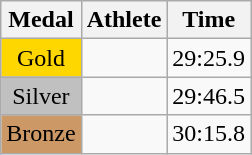<table class="wikitable">
<tr>
<th>Medal</th>
<th>Athlete</th>
<th>Time</th>
</tr>
<tr>
<td style="text-align:center;background-color:gold;">Gold</td>
<td></td>
<td>29:25.9</td>
</tr>
<tr>
<td style="text-align:center;background-color:silver;">Silver</td>
<td></td>
<td>29:46.5</td>
</tr>
<tr>
<td style="text-align:center;background-color:#CC9966;">Bronze</td>
<td></td>
<td>30:15.8</td>
</tr>
</table>
